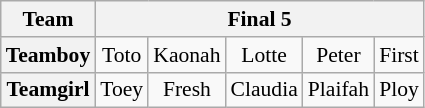<table class="wikitable" style="font-size:90%; text-align:center">
<tr>
<th>Team</th>
<th colspan="5">Final 5</th>
</tr>
<tr>
<th>Teamboy</th>
<td>Toto</td>
<td>Kaonah</td>
<td>Lotte</td>
<td>Peter</td>
<td>First</td>
</tr>
<tr>
<th>Teamgirl</th>
<td>Toey</td>
<td>Fresh</td>
<td>Claudia</td>
<td>Plaifah</td>
<td>Ploy</td>
</tr>
</table>
